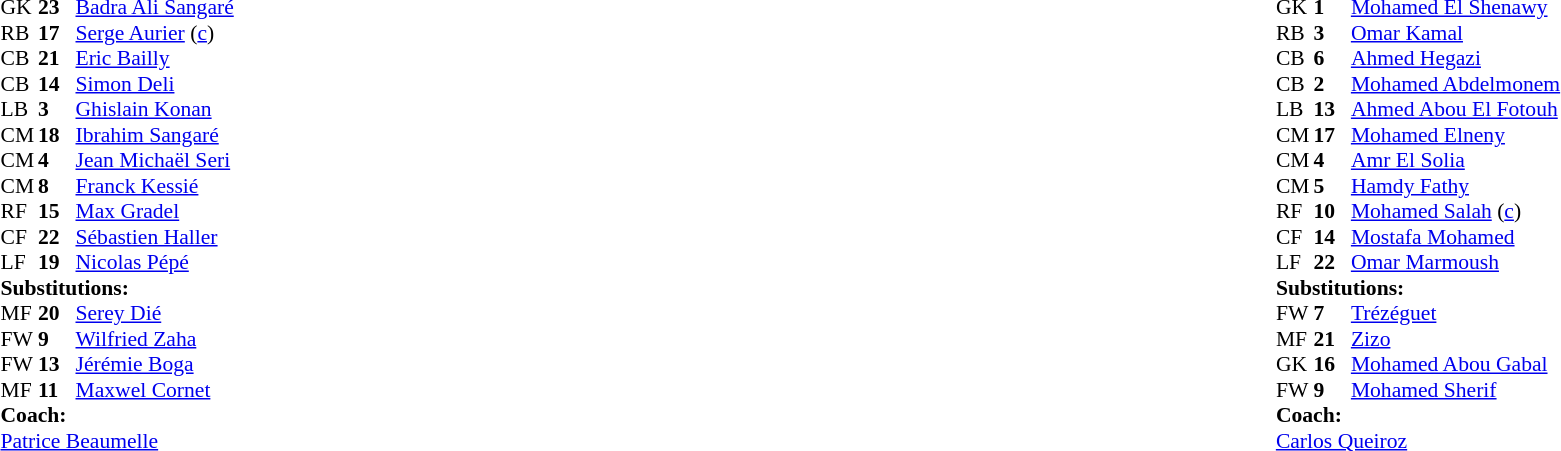<table width="100%">
<tr>
<td valign="top" width="40%"><br><table style="font-size:90%" cellspacing="0" cellpadding="0">
<tr>
<th width=25></th>
<th width=25></th>
</tr>
<tr>
<td>GK</td>
<td><strong>23</strong></td>
<td><a href='#'>Badra Ali Sangaré</a></td>
</tr>
<tr>
<td>RB</td>
<td><strong>17</strong></td>
<td><a href='#'>Serge Aurier</a> (<a href='#'>c</a>)</td>
</tr>
<tr>
<td>CB</td>
<td><strong>21</strong></td>
<td><a href='#'>Eric Bailly</a></td>
<td></td>
</tr>
<tr>
<td>CB</td>
<td><strong>14</strong></td>
<td><a href='#'>Simon Deli</a></td>
<td></td>
</tr>
<tr>
<td>LB</td>
<td><strong>3</strong></td>
<td><a href='#'>Ghislain Konan</a></td>
</tr>
<tr>
<td>CM</td>
<td><strong>18</strong></td>
<td><a href='#'>Ibrahim Sangaré</a></td>
</tr>
<tr>
<td>CM</td>
<td><strong>4</strong></td>
<td><a href='#'>Jean Michaël Seri</a></td>
<td></td>
<td></td>
</tr>
<tr>
<td>CM</td>
<td><strong>8</strong></td>
<td><a href='#'>Franck Kessié</a></td>
<td></td>
<td></td>
</tr>
<tr>
<td>RF</td>
<td><strong>15</strong></td>
<td><a href='#'>Max Gradel</a></td>
<td></td>
<td></td>
</tr>
<tr>
<td>CF</td>
<td><strong>22</strong></td>
<td><a href='#'>Sébastien Haller</a></td>
<td></td>
<td></td>
</tr>
<tr>
<td>LF</td>
<td><strong>19</strong></td>
<td><a href='#'>Nicolas Pépé</a></td>
</tr>
<tr>
<td colspan=3><strong>Substitutions:</strong></td>
</tr>
<tr>
<td>MF</td>
<td><strong>20</strong></td>
<td><a href='#'>Serey Dié</a></td>
<td></td>
<td></td>
</tr>
<tr>
<td>FW</td>
<td><strong>9</strong></td>
<td><a href='#'>Wilfried Zaha</a></td>
<td></td>
<td></td>
</tr>
<tr>
<td>FW</td>
<td><strong>13</strong></td>
<td><a href='#'>Jérémie Boga</a></td>
<td></td>
<td></td>
</tr>
<tr>
<td>MF</td>
<td><strong>11</strong></td>
<td><a href='#'>Maxwel Cornet</a></td>
<td></td>
<td></td>
</tr>
<tr>
<td colspan=3><strong>Coach:</strong></td>
</tr>
<tr>
<td colspan=3> <a href='#'>Patrice Beaumelle</a></td>
</tr>
</table>
</td>
<td valign="top"></td>
<td valign="top" width="50%"><br><table style="font-size:90%; margin:auto" cellspacing="0" cellpadding="0">
<tr>
<th width=25></th>
<th width=25></th>
</tr>
<tr>
<td>GK</td>
<td><strong>1</strong></td>
<td><a href='#'>Mohamed El Shenawy</a></td>
<td></td>
<td></td>
</tr>
<tr>
<td>RB</td>
<td><strong>3</strong></td>
<td><a href='#'>Omar Kamal</a></td>
</tr>
<tr>
<td>CB</td>
<td><strong>6</strong></td>
<td><a href='#'>Ahmed Hegazi</a></td>
</tr>
<tr>
<td>CB</td>
<td><strong>2</strong></td>
<td><a href='#'>Mohamed Abdelmonem</a></td>
</tr>
<tr>
<td>LB</td>
<td><strong>13</strong></td>
<td><a href='#'>Ahmed Abou El Fotouh</a></td>
</tr>
<tr>
<td>CM</td>
<td><strong>17</strong></td>
<td><a href='#'>Mohamed Elneny</a></td>
</tr>
<tr>
<td>CM</td>
<td><strong>4</strong></td>
<td><a href='#'>Amr El Solia</a></td>
</tr>
<tr>
<td>CM</td>
<td><strong>5</strong></td>
<td><a href='#'>Hamdy Fathy</a></td>
<td></td>
<td></td>
</tr>
<tr>
<td>RF</td>
<td><strong>10</strong></td>
<td><a href='#'>Mohamed Salah</a> (<a href='#'>c</a>)</td>
</tr>
<tr>
<td>CF</td>
<td><strong>14</strong></td>
<td><a href='#'>Mostafa Mohamed</a></td>
<td></td>
<td></td>
</tr>
<tr>
<td>LF</td>
<td><strong>22</strong></td>
<td><a href='#'>Omar Marmoush</a></td>
<td></td>
<td></td>
</tr>
<tr>
<td colspan=3><strong>Substitutions:</strong></td>
</tr>
<tr>
<td>FW</td>
<td><strong>7</strong></td>
<td><a href='#'>Trézéguet</a></td>
<td></td>
<td></td>
</tr>
<tr>
<td>MF</td>
<td><strong>21</strong></td>
<td><a href='#'>Zizo</a></td>
<td></td>
<td></td>
</tr>
<tr>
<td>GK</td>
<td><strong>16</strong></td>
<td><a href='#'>Mohamed Abou Gabal</a></td>
<td></td>
<td></td>
</tr>
<tr>
<td>FW</td>
<td><strong>9</strong></td>
<td><a href='#'>Mohamed Sherif</a></td>
<td></td>
<td></td>
</tr>
<tr>
<td colspan=3><strong>Coach:</strong></td>
</tr>
<tr>
<td colspan=3> <a href='#'>Carlos Queiroz</a></td>
</tr>
</table>
</td>
</tr>
</table>
